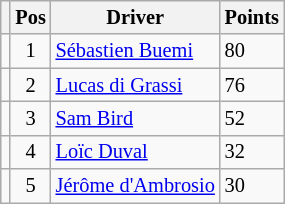<table class="wikitable" style="font-size: 85%;">
<tr>
<th></th>
<th>Pos</th>
<th>Driver</th>
<th>Points</th>
</tr>
<tr>
<td align="left"></td>
<td align="center">1</td>
<td> <a href='#'>Sébastien Buemi</a></td>
<td align="left">80</td>
</tr>
<tr>
<td align="left"></td>
<td align="center">2</td>
<td> <a href='#'>Lucas di Grassi</a></td>
<td align="left">76</td>
</tr>
<tr>
<td align="left"></td>
<td align="center">3</td>
<td> <a href='#'>Sam Bird</a></td>
<td align="left">52</td>
</tr>
<tr>
<td align="left"></td>
<td align="center">4</td>
<td> <a href='#'>Loïc Duval</a></td>
<td align="left">32</td>
</tr>
<tr>
<td align="left"></td>
<td align="center">5</td>
<td> <a href='#'>Jérôme d'Ambrosio</a></td>
<td align="left">30</td>
</tr>
</table>
